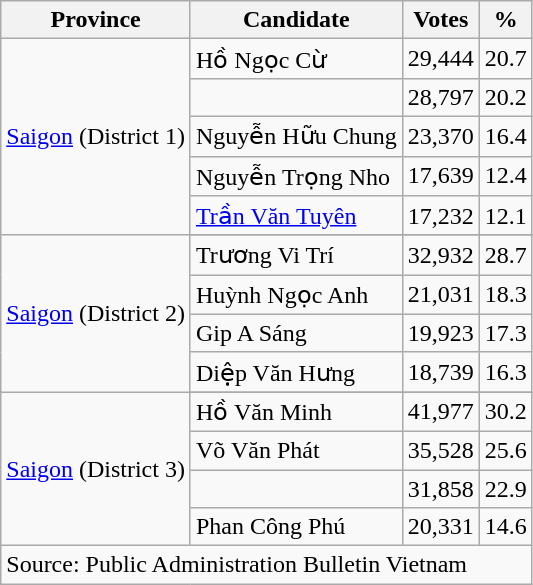<table class=wikitable style=text-align:right>
<tr>
<th>Province</th>
<th>Candidate</th>
<th>Votes</th>
<th>%</th>
</tr>
<tr>
<td rowspan=5 align=left><a href='#'>Saigon</a> (District 1)</td>
<td align=left>Hồ Ngọc Cừ</td>
<td>29,444</td>
<td>20.7</td>
</tr>
<tr>
<td align=left></td>
<td>28,797</td>
<td>20.2</td>
</tr>
<tr>
<td align=left>Nguyễn Hữu Chung</td>
<td>23,370</td>
<td>16.4</td>
</tr>
<tr>
<td align=left>Nguyễn Trọng Nho</td>
<td>17,639</td>
<td>12.4</td>
</tr>
<tr>
<td align=left><a href='#'>Trần Văn Tuyên</a></td>
<td>17,232</td>
<td>12.1</td>
</tr>
<tr>
<td rowspan=5 align=left><a href='#'>Saigon</a> (District 2)</td>
</tr>
<tr>
<td align=left>Trương Vi Trí</td>
<td>32,932</td>
<td>28.7</td>
</tr>
<tr>
<td align=left>Huỳnh Ngọc Anh</td>
<td>21,031</td>
<td>18.3</td>
</tr>
<tr>
<td align=left>Gip A Sáng</td>
<td>19,923</td>
<td>17.3</td>
</tr>
<tr>
<td align=left>Diệp Văn Hưng</td>
<td>18,739</td>
<td>16.3</td>
</tr>
<tr>
<td rowspan=5 align=left><a href='#'>Saigon</a> (District 3)</td>
</tr>
<tr>
<td align=left>Hồ Văn Minh</td>
<td>41,977</td>
<td>30.2</td>
</tr>
<tr>
<td align=left>Võ Văn Phát</td>
<td>35,528</td>
<td>25.6</td>
</tr>
<tr>
<td align=left></td>
<td>31,858</td>
<td>22.9</td>
</tr>
<tr>
<td align=left>Phan Công Phú</td>
<td>20,331</td>
<td>14.6</td>
</tr>
<tr>
<td colspan=4 align=left>Source: Public Administration Bulletin Vietnam</td>
</tr>
</table>
